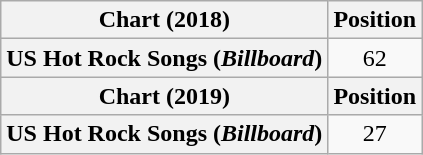<table class="wikitable plainrowheaders" style="text-align:center">
<tr>
<th scope="col">Chart (2018)</th>
<th scope="col">Position</th>
</tr>
<tr>
<th scope="row">US Hot Rock Songs (<em>Billboard</em>)</th>
<td>62</td>
</tr>
<tr>
<th scope="col">Chart (2019)</th>
<th scope="col">Position</th>
</tr>
<tr>
<th scope="row">US Hot Rock Songs (<em>Billboard</em>)</th>
<td>27</td>
</tr>
</table>
